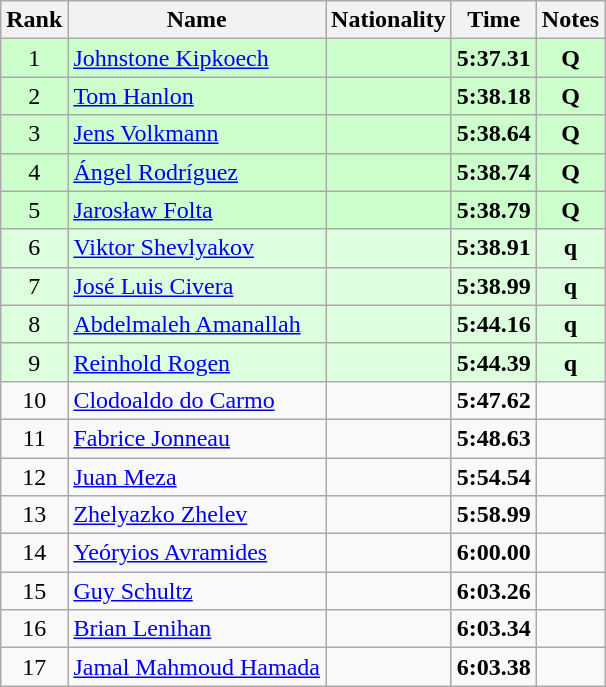<table class="wikitable sortable" style="text-align:center">
<tr>
<th>Rank</th>
<th>Name</th>
<th>Nationality</th>
<th>Time</th>
<th>Notes</th>
</tr>
<tr bgcolor=ccffcc>
<td>1</td>
<td align=left><a href='#'>Johnstone Kipkoech</a></td>
<td align=left></td>
<td><strong>5:37.31</strong></td>
<td><strong>Q</strong></td>
</tr>
<tr bgcolor=ccffcc>
<td>2</td>
<td align=left><a href='#'>Tom Hanlon</a></td>
<td align=left></td>
<td><strong>5:38.18</strong></td>
<td><strong>Q</strong></td>
</tr>
<tr bgcolor=ccffcc>
<td>3</td>
<td align=left><a href='#'>Jens Volkmann</a></td>
<td align=left></td>
<td><strong>5:38.64</strong></td>
<td><strong>Q</strong></td>
</tr>
<tr bgcolor=ccffcc>
<td>4</td>
<td align=left><a href='#'>Ángel Rodríguez</a></td>
<td align=left></td>
<td><strong>5:38.74</strong></td>
<td><strong>Q</strong></td>
</tr>
<tr bgcolor=ccffcc>
<td>5</td>
<td align=left><a href='#'>Jarosław Folta</a></td>
<td align=left></td>
<td><strong>5:38.79</strong></td>
<td><strong>Q</strong></td>
</tr>
<tr bgcolor=ddffdd>
<td>6</td>
<td align=left><a href='#'>Viktor Shevlyakov</a></td>
<td align=left></td>
<td><strong>5:38.91</strong></td>
<td><strong>q</strong></td>
</tr>
<tr bgcolor=ddffdd>
<td>7</td>
<td align=left><a href='#'>José Luis Civera</a></td>
<td align=left></td>
<td><strong>5:38.99</strong></td>
<td><strong>q</strong></td>
</tr>
<tr bgcolor=ddffdd>
<td>8</td>
<td align=left><a href='#'>Abdelmaleh Amanallah</a></td>
<td align=left></td>
<td><strong>5:44.16</strong></td>
<td><strong>q</strong></td>
</tr>
<tr bgcolor=ddffdd>
<td>9</td>
<td align=left><a href='#'>Reinhold Rogen</a></td>
<td align=left></td>
<td><strong>5:44.39</strong></td>
<td><strong>q</strong></td>
</tr>
<tr>
<td>10</td>
<td align=left><a href='#'>Clodoaldo do Carmo</a></td>
<td align=left></td>
<td><strong>5:47.62</strong></td>
<td></td>
</tr>
<tr>
<td>11</td>
<td align=left><a href='#'>Fabrice Jonneau</a></td>
<td align=left></td>
<td><strong>5:48.63</strong></td>
<td></td>
</tr>
<tr>
<td>12</td>
<td align=left><a href='#'>Juan Meza</a></td>
<td align=left></td>
<td><strong>5:54.54</strong></td>
<td></td>
</tr>
<tr>
<td>13</td>
<td align=left><a href='#'>Zhelyazko Zhelev</a></td>
<td align=left></td>
<td><strong>5:58.99</strong></td>
<td></td>
</tr>
<tr>
<td>14</td>
<td align=left><a href='#'>Yeóryios Avramides</a></td>
<td align=left></td>
<td><strong>6:00.00</strong></td>
<td></td>
</tr>
<tr>
<td>15</td>
<td align=left><a href='#'>Guy Schultz</a></td>
<td align=left></td>
<td><strong>6:03.26</strong></td>
<td></td>
</tr>
<tr>
<td>16</td>
<td align=left><a href='#'>Brian Lenihan</a></td>
<td align=left></td>
<td><strong>6:03.34</strong></td>
<td></td>
</tr>
<tr>
<td>17</td>
<td align=left><a href='#'>Jamal Mahmoud Hamada</a></td>
<td align=left></td>
<td><strong>6:03.38</strong></td>
<td></td>
</tr>
</table>
